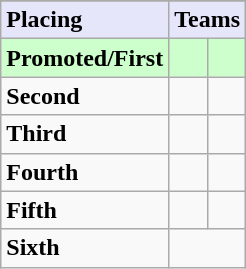<table class=wikitable>
<tr>
</tr>
<tr style="background: #E6E6FA;">
<td><strong>Placing</strong></td>
<td colspan="2" style="text-align:center"><strong>Teams</strong></td>
</tr>
<tr style="background: #ccffcc;">
<td><strong>Promoted/First</strong></td>
<td><strong></strong></td>
<td><strong></strong></td>
</tr>
<tr>
<td><strong>Second</strong></td>
<td></td>
<td></td>
</tr>
<tr>
<td><strong>Third</strong></td>
<td></td>
<td></td>
</tr>
<tr>
<td><strong>Fourth</strong></td>
<td></td>
<td></td>
</tr>
<tr>
<td><strong>Fifth</strong></td>
<td></td>
<td></td>
</tr>
<tr>
<td><strong>Sixth</strong></td>
<td colspan=2></td>
</tr>
</table>
